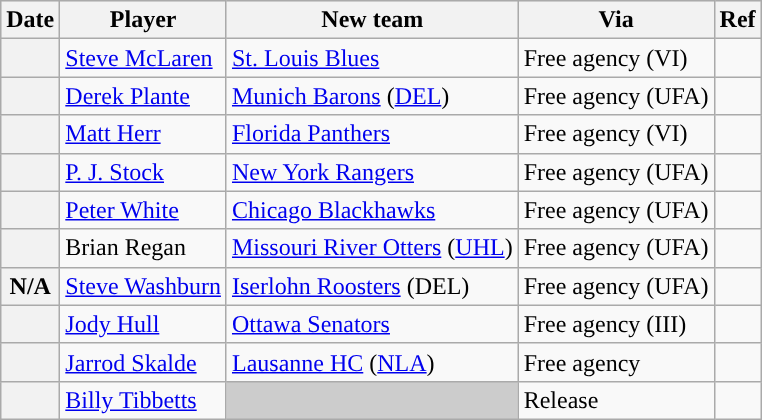<table class="wikitable plainrowheaders">
<tr style="background:#ddd; text-align:center;">
<th>Date</th>
<th>Player</th>
<th>New team</th>
<th>Via</th>
<th>Ref</th>
</tr>
<tr>
<th scope="row"></th>
<td><a href='#'>Steve McLaren</a></td>
<td><a href='#'>St. Louis Blues</a></td>
<td>Free agency (VI)</td>
<td></td>
</tr>
<tr>
<th scope="row"></th>
<td><a href='#'>Derek Plante</a></td>
<td><a href='#'>Munich Barons</a> (<a href='#'>DEL</a>)</td>
<td>Free agency (UFA)</td>
<td></td>
</tr>
<tr>
<th scope="row"></th>
<td><a href='#'>Matt Herr</a></td>
<td><a href='#'>Florida Panthers</a></td>
<td>Free agency (VI)</td>
<td></td>
</tr>
<tr>
<th scope="row"></th>
<td><a href='#'>P. J. Stock</a></td>
<td><a href='#'>New York Rangers</a></td>
<td>Free agency (UFA)</td>
<td></td>
</tr>
<tr>
<th scope="row"></th>
<td><a href='#'>Peter White</a></td>
<td><a href='#'>Chicago Blackhawks</a></td>
<td>Free agency (UFA)</td>
<td></td>
</tr>
<tr>
<th scope="row"></th>
<td>Brian Regan</td>
<td><a href='#'>Missouri River Otters</a> (<a href='#'>UHL</a>)</td>
<td>Free agency (UFA)</td>
<td></td>
</tr>
<tr>
<th scope="row">N/A</th>
<td><a href='#'>Steve Washburn</a></td>
<td><a href='#'>Iserlohn Roosters</a> (DEL)</td>
<td>Free agency (UFA)</td>
<td></td>
</tr>
<tr>
<th scope="row"></th>
<td><a href='#'>Jody Hull</a></td>
<td><a href='#'>Ottawa Senators</a></td>
<td>Free agency (III)</td>
<td></td>
</tr>
<tr>
<th scope="row"></th>
<td><a href='#'>Jarrod Skalde</a></td>
<td><a href='#'>Lausanne HC</a> (<a href='#'>NLA</a>)</td>
<td>Free agency</td>
<td></td>
</tr>
<tr>
<th scope="row"></th>
<td><a href='#'>Billy Tibbetts</a></td>
<td style="background:#ccc"></td>
<td>Release</td>
<td></td>
</tr>
</table>
